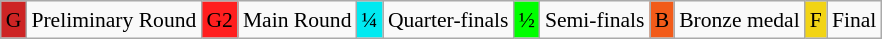<table class="wikitable" style="margin:0.5em auto; font-size:90%; line-height:1.25em;">
<tr>
<td bgcolor="#cd2424" align=center>G</td>
<td>Preliminary Round</td>
<td bgcolor="#ff1f1f" align=center>G2</td>
<td>Main Round</td>
<td bgcolor="#00eaf1" align=center>¼</td>
<td>Quarter-finals</td>
<td bgcolor="#00FF00" align=center>½</td>
<td>Semi-finals</td>
<td bgcolor="#F25B19" align=center>B</td>
<td>Bronze medal</td>
<td bgcolor="#F2D415" align=center>F</td>
<td>Final</td>
</tr>
</table>
